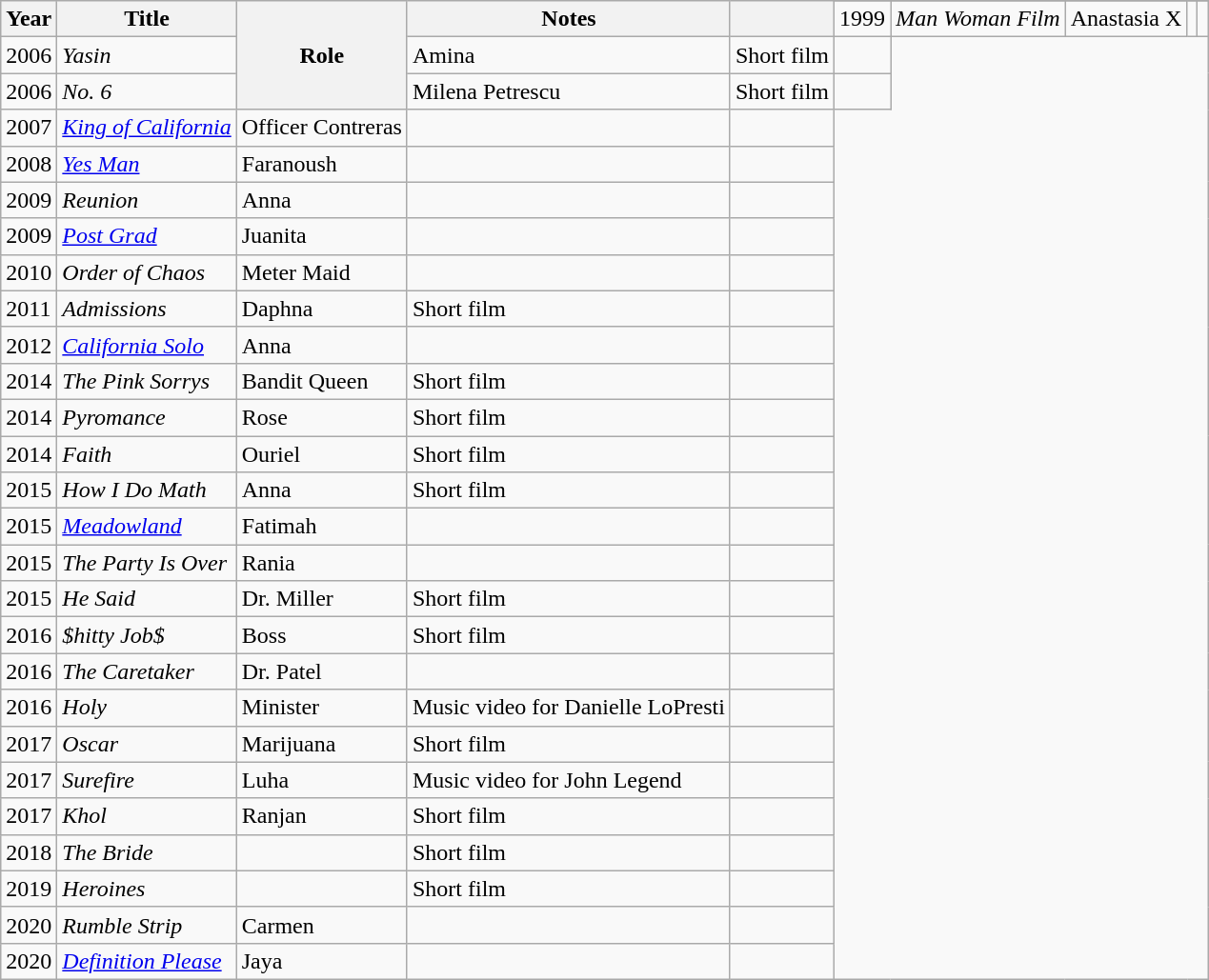<table class="wikitable sortable plainrowheaders">
<tr>
<th rowspan="2">Year</th>
<th rowspan="2">Title</th>
<th rowspan="4" class="unsortable">Role</th>
<th rowspan="2" class="unsortable">Notes</th>
<th rowspan="2" class="unsortable"></th>
</tr>
<tr>
<td>1999</td>
<td><em>Man Woman Film</em></td>
<td>Anastasia X</td>
<td></td>
<td></td>
</tr>
<tr>
<td>2006</td>
<td><em>Yasin</em></td>
<td>Amina</td>
<td>Short film</td>
<td></td>
</tr>
<tr>
<td>2006</td>
<td><em>No. 6</em></td>
<td>Milena Petrescu</td>
<td>Short film</td>
<td></td>
</tr>
<tr>
<td>2007</td>
<td><em><a href='#'>King of California</a></em></td>
<td>Officer Contreras</td>
<td></td>
<td></td>
</tr>
<tr>
<td>2008</td>
<td><em><a href='#'>Yes Man</a></em></td>
<td>Faranoush</td>
<td></td>
<td></td>
</tr>
<tr>
<td>2009</td>
<td><em>Reunion</em></td>
<td>Anna</td>
<td></td>
<td></td>
</tr>
<tr>
<td>2009</td>
<td><em><a href='#'>Post Grad</a></em></td>
<td>Juanita</td>
<td></td>
<td></td>
</tr>
<tr>
<td>2010</td>
<td><em>Order of Chaos</em></td>
<td>Meter Maid</td>
<td></td>
<td></td>
</tr>
<tr>
<td>2011</td>
<td><em>Admissions</em></td>
<td>Daphna</td>
<td>Short film</td>
<td></td>
</tr>
<tr>
<td>2012</td>
<td><em><a href='#'>California Solo</a></em></td>
<td>Anna</td>
<td></td>
<td></td>
</tr>
<tr>
<td>2014</td>
<td><em>The Pink Sorrys</em></td>
<td>Bandit Queen</td>
<td>Short film</td>
<td></td>
</tr>
<tr>
<td>2014</td>
<td><em>Pyromance</em></td>
<td>Rose</td>
<td>Short film</td>
<td></td>
</tr>
<tr>
<td>2014</td>
<td><em>Faith</em></td>
<td>Ouriel</td>
<td>Short film</td>
<td></td>
</tr>
<tr>
<td>2015</td>
<td><em>How I Do Math</em></td>
<td>Anna</td>
<td>Short film</td>
<td></td>
</tr>
<tr>
<td>2015</td>
<td><em><a href='#'>Meadowland</a></em></td>
<td>Fatimah</td>
<td></td>
<td></td>
</tr>
<tr>
<td>2015</td>
<td><em>The Party Is Over</em></td>
<td>Rania</td>
<td></td>
<td></td>
</tr>
<tr>
<td>2015</td>
<td><em>He Said</em></td>
<td>Dr. Miller</td>
<td>Short film</td>
<td></td>
</tr>
<tr>
<td>2016</td>
<td><em>$hitty Job$</em></td>
<td>Boss</td>
<td>Short film</td>
<td></td>
</tr>
<tr>
<td>2016</td>
<td><em>The Caretaker</em></td>
<td>Dr. Patel</td>
<td></td>
<td></td>
</tr>
<tr>
<td>2016</td>
<td><em>Holy</em></td>
<td>Minister</td>
<td>Music video for Danielle LoPresti</td>
<td></td>
</tr>
<tr>
<td>2017</td>
<td><em>Oscar</em></td>
<td>Marijuana</td>
<td>Short film</td>
<td></td>
</tr>
<tr>
<td>2017</td>
<td><em>Surefire</em></td>
<td>Luha</td>
<td>Music video for John Legend</td>
<td></td>
</tr>
<tr>
<td>2017</td>
<td><em>Khol</em></td>
<td>Ranjan</td>
<td>Short film</td>
<td></td>
</tr>
<tr>
<td>2018</td>
<td><em>The Bride</em></td>
<td></td>
<td>Short film</td>
<td></td>
</tr>
<tr>
<td>2019</td>
<td><em>Heroines</em></td>
<td></td>
<td>Short film</td>
<td></td>
</tr>
<tr>
<td>2020</td>
<td><em>Rumble Strip</em></td>
<td>Carmen</td>
<td></td>
<td></td>
</tr>
<tr>
<td>2020</td>
<td><em><a href='#'>Definition Please</a></em></td>
<td>Jaya</td>
<td></td>
<td></td>
</tr>
</table>
